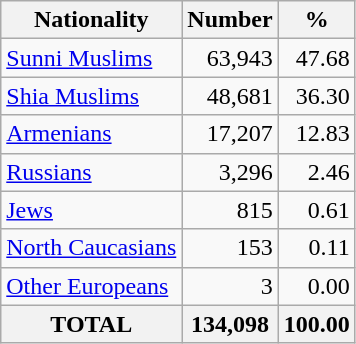<table class="wikitable sortable">
<tr>
<th>Nationality</th>
<th>Number</th>
<th>%</th>
</tr>
<tr>
<td><a href='#'>Sunni Muslims</a></td>
<td align="right">63,943</td>
<td align="right">47.68</td>
</tr>
<tr>
<td><a href='#'>Shia Muslims</a></td>
<td align="right">48,681</td>
<td align="right">36.30</td>
</tr>
<tr>
<td><a href='#'>Armenians</a></td>
<td align="right">17,207</td>
<td align="right">12.83</td>
</tr>
<tr>
<td><a href='#'>Russians</a></td>
<td align="right">3,296</td>
<td align="right">2.46</td>
</tr>
<tr>
<td><a href='#'>Jews</a></td>
<td align="right">815</td>
<td align="right">0.61</td>
</tr>
<tr>
<td><a href='#'>North Caucasians</a></td>
<td align="right">153</td>
<td align="right">0.11</td>
</tr>
<tr>
<td><a href='#'>Other Europeans</a></td>
<td align="right">3</td>
<td align="right">0.00</td>
</tr>
<tr>
<th>TOTAL</th>
<th>134,098</th>
<th>100.00</th>
</tr>
</table>
